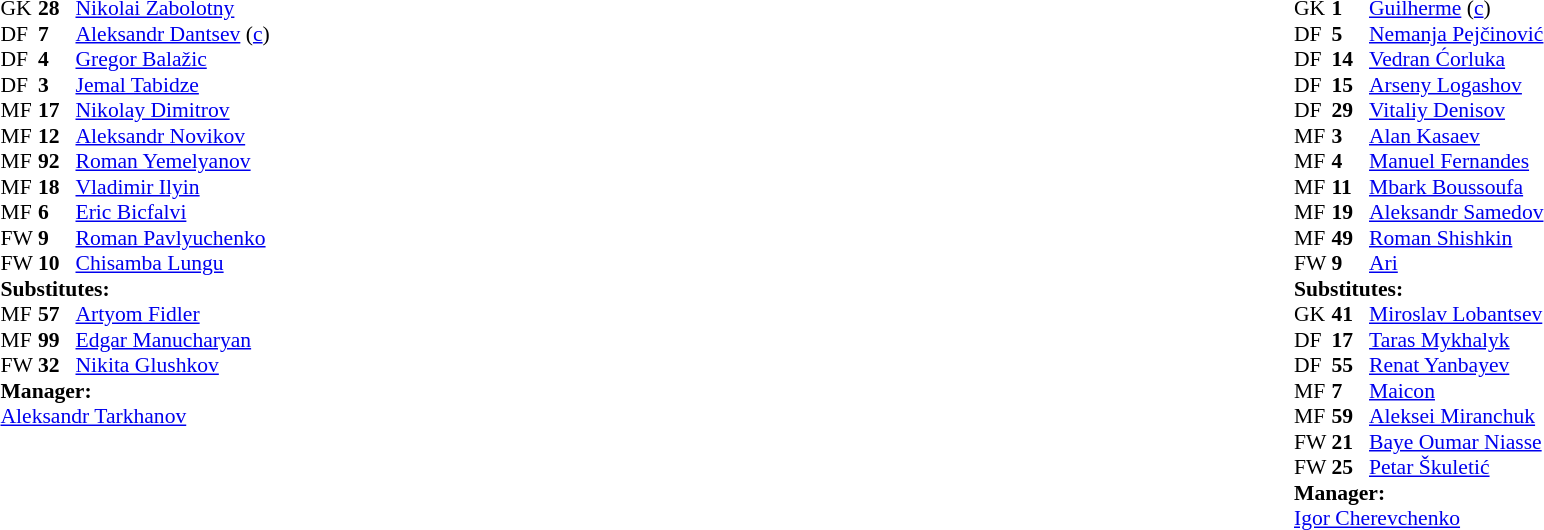<table width="100%">
<tr>
<td valign="top" width="50%"><br><table style="font-size: 90%" cellspacing="0" cellpadding="0">
<tr>
<td colspan=4></td>
</tr>
<tr>
<th width="25"></th>
<th width="25"></th>
</tr>
<tr>
<td>GK</td>
<td><strong>28</strong></td>
<td> <a href='#'>Nikolai Zabolotny</a></td>
</tr>
<tr>
<td>DF</td>
<td><strong>7</strong></td>
<td> <a href='#'>Aleksandr Dantsev</a> (<a href='#'>c</a>)</td>
</tr>
<tr>
<td>DF</td>
<td><strong>4</strong></td>
<td> <a href='#'>Gregor Balažic</a></td>
</tr>
<tr>
<td>DF</td>
<td><strong>3</strong></td>
<td> <a href='#'>Jemal Tabidze</a></td>
</tr>
<tr>
<td>MF</td>
<td><strong>17</strong></td>
<td> <a href='#'>Nikolay Dimitrov</a></td>
<td></td>
<td></td>
</tr>
<tr>
<td>MF</td>
<td><strong>12</strong></td>
<td> <a href='#'>Aleksandr Novikov</a></td>
</tr>
<tr>
<td>MF</td>
<td><strong>92</strong></td>
<td> <a href='#'>Roman Yemelyanov</a></td>
<td></td>
<td></td>
</tr>
<tr>
<td>MF</td>
<td><strong>18</strong></td>
<td> <a href='#'>Vladimir Ilyin</a></td>
<td></td>
</tr>
<tr>
<td>MF</td>
<td><strong>6</strong></td>
<td> <a href='#'>Eric Bicfalvi</a></td>
<td></td>
</tr>
<tr>
<td>FW</td>
<td><strong>9</strong></td>
<td> <a href='#'>Roman Pavlyuchenko</a></td>
<td></td>
<td></td>
</tr>
<tr>
<td>FW</td>
<td><strong>10</strong></td>
<td> <a href='#'>Chisamba Lungu</a></td>
<td></td>
</tr>
<tr>
<td colspan=3><strong>Substitutes:</strong></td>
</tr>
<tr>
<td>MF</td>
<td><strong>57</strong></td>
<td> <a href='#'>Artyom Fidler</a></td>
<td></td>
<td></td>
</tr>
<tr>
<td>MF</td>
<td><strong>99</strong></td>
<td> <a href='#'>Edgar Manucharyan</a></td>
<td></td>
<td></td>
</tr>
<tr>
<td>FW</td>
<td><strong>32</strong></td>
<td> <a href='#'>Nikita Glushkov</a></td>
<td></td>
<td></td>
</tr>
<tr>
<td colspan=3><strong>Manager:</strong></td>
</tr>
<tr>
<td colspan=3> <a href='#'>Aleksandr Tarkhanov</a></td>
</tr>
</table>
</td>
<td valign="top"></td>
<td valign="top" width="50%"><br><table style="font-size: 90%" cellspacing="0" cellpadding="0" align="center">
<tr>
<td colspan=4></td>
</tr>
<tr>
<th width="25"></th>
<th width="25"></th>
</tr>
<tr>
<td>GK</td>
<td><strong>1</strong></td>
<td> <a href='#'>Guilherme</a> (<a href='#'>c</a>)</td>
</tr>
<tr>
<td>DF</td>
<td><strong>5</strong></td>
<td> <a href='#'>Nemanja Pejčinović</a></td>
<td></td>
</tr>
<tr>
<td>DF</td>
<td><strong>14</strong></td>
<td> <a href='#'>Vedran Ćorluka</a></td>
<td></td>
</tr>
<tr>
<td>DF</td>
<td><strong>15</strong></td>
<td> <a href='#'>Arseny Logashov</a></td>
</tr>
<tr>
<td>DF</td>
<td><strong>29</strong></td>
<td> <a href='#'>Vitaliy Denisov</a></td>
</tr>
<tr>
<td>MF</td>
<td><strong>3</strong></td>
<td> <a href='#'>Alan Kasaev</a></td>
<td></td>
<td></td>
</tr>
<tr>
<td>MF</td>
<td><strong>4</strong></td>
<td> <a href='#'>Manuel Fernandes</a></td>
<td></td>
<td></td>
</tr>
<tr>
<td>MF</td>
<td><strong>11</strong></td>
<td> <a href='#'>Mbark Boussoufa</a></td>
<td></td>
</tr>
<tr>
<td>MF</td>
<td><strong>19</strong></td>
<td> <a href='#'>Aleksandr Samedov</a></td>
<td></td>
</tr>
<tr>
<td>MF</td>
<td><strong>49</strong></td>
<td> <a href='#'>Roman Shishkin</a></td>
</tr>
<tr>
<td>FW</td>
<td><strong>9</strong></td>
<td> <a href='#'>Ari</a></td>
<td></td>
<td></td>
</tr>
<tr>
<td colspan=3><strong>Substitutes:</strong></td>
</tr>
<tr>
<td>GK</td>
<td><strong>41</strong></td>
<td> <a href='#'>Miroslav Lobantsev</a></td>
</tr>
<tr>
<td>DF</td>
<td><strong>17</strong></td>
<td> <a href='#'>Taras Mykhalyk</a></td>
</tr>
<tr>
<td>DF</td>
<td><strong>55</strong></td>
<td> <a href='#'>Renat Yanbayev</a></td>
</tr>
<tr>
<td>MF</td>
<td><strong>7</strong></td>
<td> <a href='#'>Maicon</a></td>
<td></td>
<td></td>
</tr>
<tr>
<td>MF</td>
<td><strong>59</strong></td>
<td> <a href='#'>Aleksei Miranchuk</a></td>
<td></td>
<td></td>
</tr>
<tr>
<td>FW</td>
<td><strong>21</strong></td>
<td> <a href='#'>Baye Oumar Niasse</a></td>
<td></td>
<td></td>
</tr>
<tr>
<td>FW</td>
<td><strong>25</strong></td>
<td> <a href='#'>Petar Škuletić</a></td>
</tr>
<tr>
<td colspan=3><strong>Manager:</strong></td>
</tr>
<tr>
<td colspan=3> <a href='#'>Igor Cherevchenko</a></td>
</tr>
</table>
</td>
</tr>
</table>
